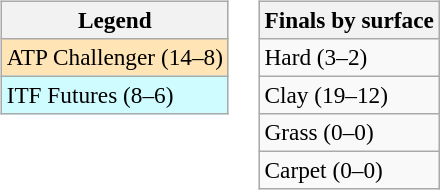<table>
<tr valign=top>
<td><br><table class=wikitable style=font-size:97%>
<tr>
<th>Legend</th>
</tr>
<tr bgcolor=moccasin>
<td>ATP Challenger (14–8)</td>
</tr>
<tr bgcolor=cffcff>
<td>ITF Futures (8–6)</td>
</tr>
</table>
</td>
<td><br><table class=wikitable style=font-size:97%>
<tr>
<th>Finals by surface</th>
</tr>
<tr>
<td>Hard (3–2)</td>
</tr>
<tr>
<td>Clay (19–12)</td>
</tr>
<tr>
<td>Grass (0–0)</td>
</tr>
<tr>
<td>Carpet (0–0)</td>
</tr>
</table>
</td>
</tr>
</table>
